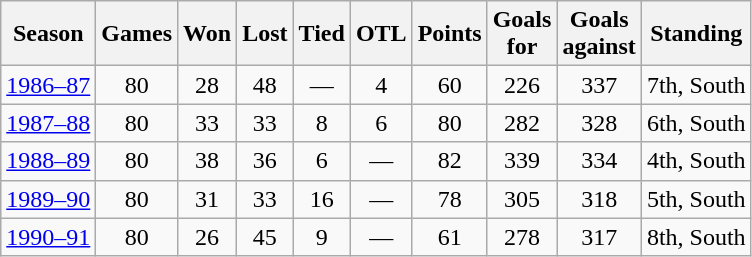<table class="wikitable" style="text-align:center">
<tr>
<th>Season</th>
<th>Games</th>
<th>Won</th>
<th>Lost</th>
<th>Tied</th>
<th>OTL</th>
<th>Points</th>
<th>Goals<br>for</th>
<th>Goals<br>against</th>
<th>Standing</th>
</tr>
<tr>
<td><a href='#'>1986–87</a></td>
<td>80</td>
<td>28</td>
<td>48</td>
<td>—</td>
<td>4</td>
<td>60</td>
<td>226</td>
<td>337</td>
<td>7th, South</td>
</tr>
<tr>
<td><a href='#'>1987–88</a></td>
<td>80</td>
<td>33</td>
<td>33</td>
<td>8</td>
<td>6</td>
<td>80</td>
<td>282</td>
<td>328</td>
<td>6th, South</td>
</tr>
<tr>
<td><a href='#'>1988–89</a></td>
<td>80</td>
<td>38</td>
<td>36</td>
<td>6</td>
<td>—</td>
<td>82</td>
<td>339</td>
<td>334</td>
<td>4th, South</td>
</tr>
<tr>
<td><a href='#'>1989–90</a></td>
<td>80</td>
<td>31</td>
<td>33</td>
<td>16</td>
<td>—</td>
<td>78</td>
<td>305</td>
<td>318</td>
<td>5th, South</td>
</tr>
<tr>
<td><a href='#'>1990–91</a></td>
<td>80</td>
<td>26</td>
<td>45</td>
<td>9</td>
<td>—</td>
<td>61</td>
<td>278</td>
<td>317</td>
<td>8th, South</td>
</tr>
</table>
